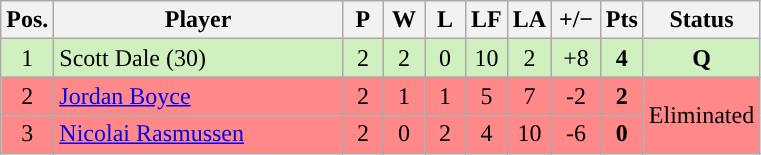<table class="wikitable" style="text-align:center; margin: 1em auto 1em auto, align:left">
<tr>
<th width=20>Pos.</th>
<th width=185>Player</th>
<th width=20>P</th>
<th width=20>W</th>
<th width=20>L</th>
<th width=20>LF</th>
<th width=20>LA</th>
<th width=25>+/−</th>
<th width=20>Pts</th>
<th width=70>Status</th>
</tr>
<tr style="background:#D0F0C0;">
<td>1</td>
<td align=left> Scott Dale (30)</td>
<td>2</td>
<td>2</td>
<td>0</td>
<td>10</td>
<td>2</td>
<td>+8</td>
<td><strong>4</strong></td>
<td rowspan=1><strong>Q</strong></td>
</tr>
<tr style="background:#FF8888;">
<td>2</td>
<td align=left> <a href='#'>Jordan Boyce</a></td>
<td>2</td>
<td>1</td>
<td>1</td>
<td>5</td>
<td>7</td>
<td>-2</td>
<td><strong>2</strong></td>
<td rowspan=2>Eliminated</td>
</tr>
<tr style="background:#FF8888;">
<td>3</td>
<td align=left> <a href='#'>Nicolai Rasmussen</a></td>
<td>2</td>
<td>0</td>
<td>2</td>
<td>4</td>
<td>10</td>
<td>-6</td>
<td><strong>0</strong></td>
</tr>
</table>
